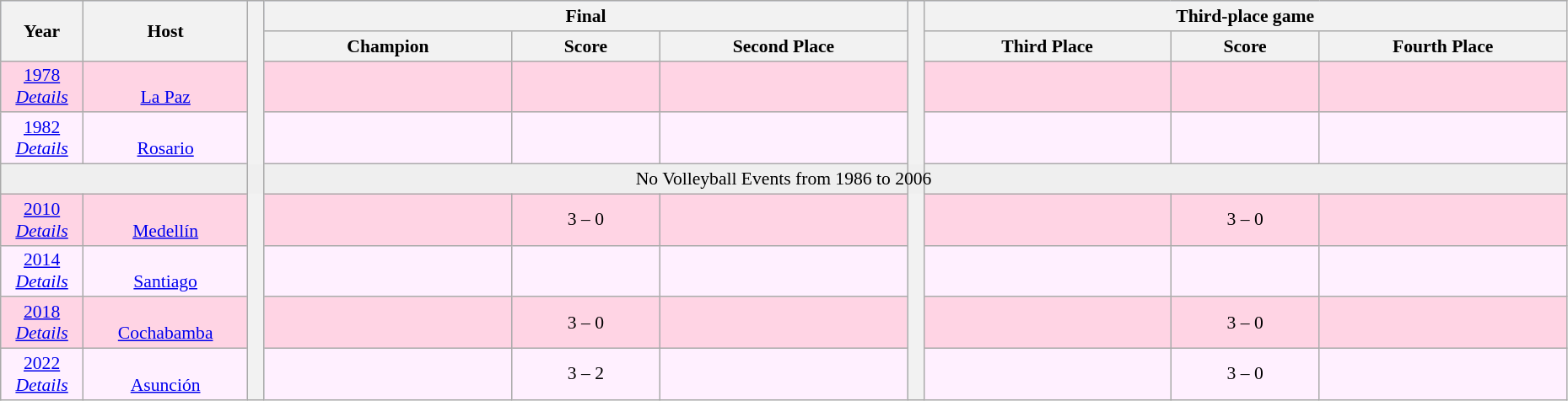<table class="wikitable" style="font-size:90%; width: 98%; text-align: center;">
<tr bgcolor=#C1D8FF>
<th rowspan=2 width=5%>Year</th>
<th rowspan=2 width=10%>Host</th>
<th width=1% rowspan=100 bgcolor=ffffff></th>
<th colspan=3>Final</th>
<th width=1% rowspan=100 bgcolor=ffffff></th>
<th colspan=3>Third-place game</th>
</tr>
<tr bgcolor=#EFEFEF>
<th width=15%>Champion</th>
<th width=9%>Score</th>
<th width=15%>Second Place</th>
<th width=15%>Third Place</th>
<th width=9%>Score</th>
<th width=15%>Fourth Place</th>
</tr>
<tr bgcolor=#FFD4E4>
<td><a href='#'>1978</a> <br> <em><a href='#'>Details</a></em></td>
<td><br> <a href='#'>La Paz</a></td>
<td><strong></strong></td>
<td></td>
<td></td>
<td></td>
<td></td>
<td></td>
</tr>
<tr bgcolor=#fff0ff>
<td><a href='#'>1982</a> <br> <em><a href='#'>Details</a></em></td>
<td><br> <a href='#'>Rosario</a></td>
<td><strong></strong></td>
<td></td>
<td></td>
<td></td>
<td></td>
<td></td>
</tr>
<tr bgcolor="efefef">
<td colspan=10>No Volleyball Events from 1986 to 2006</td>
</tr>
<tr bgcolor=#FFD4E4>
<td><a href='#'>2010</a> <br> <em><a href='#'>Details</a></em></td>
<td><br> <a href='#'>Medellín</a></td>
<td><strong></strong></td>
<td>3 – 0</td>
<td></td>
<td></td>
<td>3 – 0</td>
<td></td>
</tr>
<tr bgcolor=#fff0ff>
<td><a href='#'>2014</a> <br> <em><a href='#'>Details</a></em></td>
<td><br> <a href='#'>Santiago</a></td>
<td><strong></strong></td>
<td><em></em></td>
<td></td>
<td></td>
<td><em></em></td>
<td></td>
</tr>
<tr bgcolor=#FFD4E4>
<td><a href='#'>2018</a> <br> <em><a href='#'>Details</a></em></td>
<td><br> <a href='#'>Cochabamba</a></td>
<td><strong></strong></td>
<td>3 – 0</td>
<td></td>
<td></td>
<td>3 – 0</td>
<td></td>
</tr>
<tr bgcolor=#fff0ff>
<td><a href='#'>2022</a><br> <em><a href='#'>Details</a></em></td>
<td><br><a href='#'>Asunción</a></td>
<td><strong></strong></td>
<td>3 – 2</td>
<td></td>
<td></td>
<td>3 – 0</td>
<td></td>
</tr>
</table>
